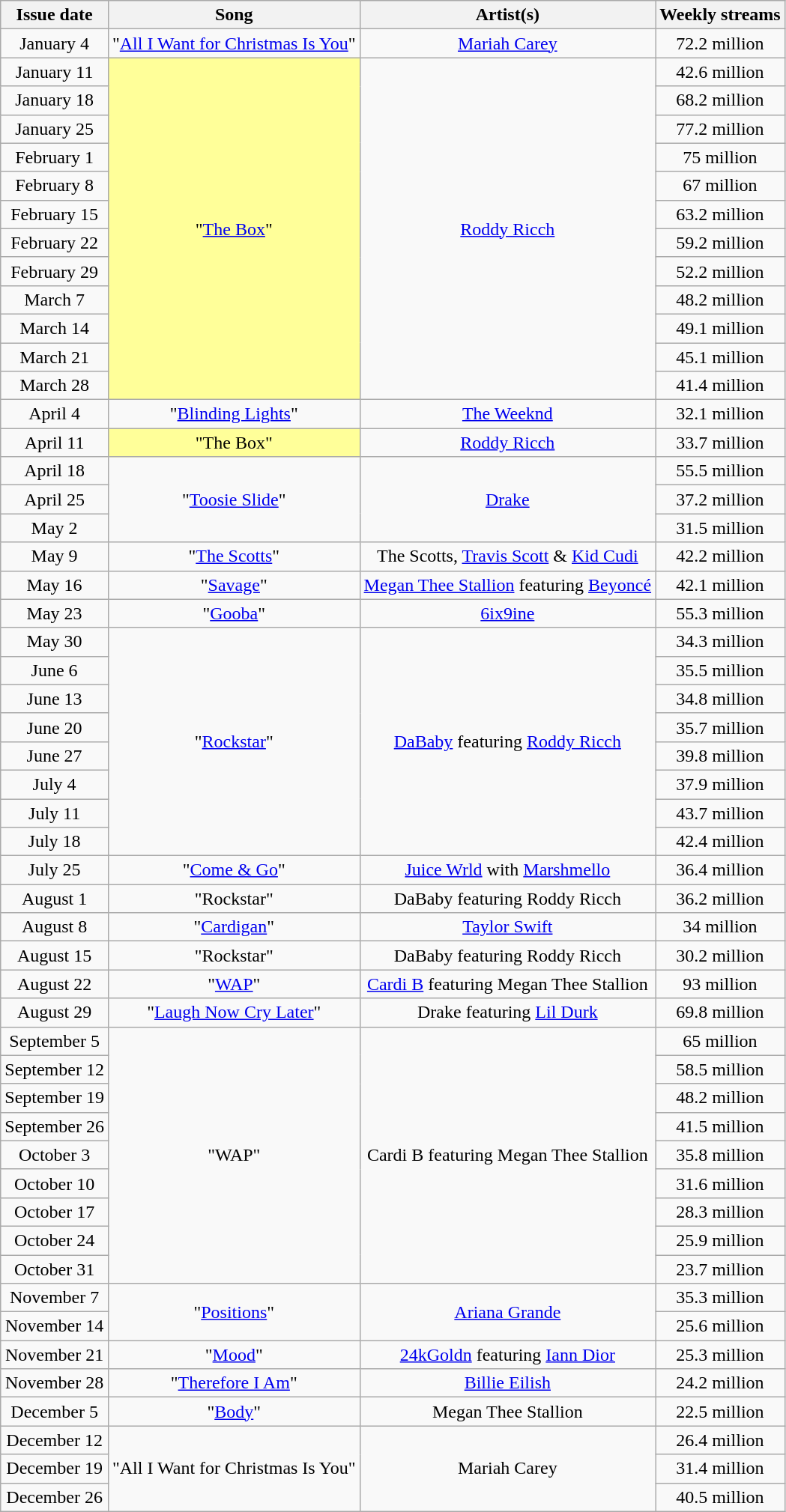<table class="wikitable sortable" style="text-align: center;">
<tr>
<th>Issue date</th>
<th>Song</th>
<th>Artist(s)</th>
<th>Weekly streams</th>
</tr>
<tr>
<td>January 4</td>
<td>"<a href='#'>All I Want for Christmas Is You</a>"</td>
<td><a href='#'>Mariah Carey</a></td>
<td>72.2 million</td>
</tr>
<tr>
<td>January 11</td>
<td style="background:#FFFF99" rowspan="12">"<a href='#'>The Box</a>" </td>
<td rowspan="12"><a href='#'>Roddy Ricch</a></td>
<td>42.6 million</td>
</tr>
<tr>
<td>January 18</td>
<td>68.2 million</td>
</tr>
<tr>
<td>January 25</td>
<td>77.2 million</td>
</tr>
<tr>
<td>February 1</td>
<td>75 million</td>
</tr>
<tr>
<td>February 8</td>
<td>67 million</td>
</tr>
<tr>
<td>February 15</td>
<td>63.2 million</td>
</tr>
<tr>
<td>February 22</td>
<td>59.2 million</td>
</tr>
<tr>
<td>February 29</td>
<td>52.2 million</td>
</tr>
<tr>
<td>March 7</td>
<td>48.2 million</td>
</tr>
<tr>
<td>March 14</td>
<td>49.1 million</td>
</tr>
<tr>
<td>March 21</td>
<td>45.1 million</td>
</tr>
<tr>
<td>March 28</td>
<td>41.4 million</td>
</tr>
<tr>
<td>April 4</td>
<td>"<a href='#'>Blinding Lights</a>"</td>
<td><a href='#'>The Weeknd</a></td>
<td>32.1 million</td>
</tr>
<tr>
<td>April 11</td>
<td style="background:#FFFF99">"The Box" </td>
<td><a href='#'>Roddy Ricch</a></td>
<td>33.7 million</td>
</tr>
<tr>
<td>April 18</td>
<td rowspan="3">"<a href='#'>Toosie Slide</a>"</td>
<td rowspan="3"><a href='#'>Drake</a></td>
<td>55.5 million</td>
</tr>
<tr>
<td>April 25</td>
<td>37.2 million</td>
</tr>
<tr>
<td>May 2</td>
<td>31.5 million</td>
</tr>
<tr>
<td>May 9</td>
<td>"<a href='#'>The Scotts</a>"</td>
<td>The Scotts, <a href='#'>Travis Scott</a> & <a href='#'>Kid Cudi</a></td>
<td>42.2 million</td>
</tr>
<tr>
<td>May 16</td>
<td>"<a href='#'>Savage</a>"</td>
<td><a href='#'>Megan Thee Stallion</a> featuring <a href='#'>Beyoncé</a></td>
<td>42.1 million</td>
</tr>
<tr>
<td>May 23</td>
<td>"<a href='#'>Gooba</a>"</td>
<td><a href='#'>6ix9ine</a></td>
<td>55.3 million</td>
</tr>
<tr>
<td>May 30</td>
<td rowspan="8">"<a href='#'>Rockstar</a>"</td>
<td rowspan="8"><a href='#'>DaBaby</a> featuring <a href='#'>Roddy Ricch</a></td>
<td>34.3 million</td>
</tr>
<tr>
<td>June 6</td>
<td>35.5 million</td>
</tr>
<tr>
<td>June 13</td>
<td>34.8 million</td>
</tr>
<tr>
<td>June 20</td>
<td>35.7 million</td>
</tr>
<tr>
<td>June 27</td>
<td>39.8 million</td>
</tr>
<tr>
<td>July 4</td>
<td>37.9 million</td>
</tr>
<tr>
<td>July 11</td>
<td>43.7 million</td>
</tr>
<tr>
<td>July 18</td>
<td>42.4 million</td>
</tr>
<tr>
<td>July 25</td>
<td>"<a href='#'>Come & Go</a>"</td>
<td><a href='#'>Juice Wrld</a> with <a href='#'>Marshmello</a></td>
<td>36.4 million</td>
</tr>
<tr>
<td>August 1</td>
<td>"Rockstar"</td>
<td>DaBaby featuring Roddy Ricch</td>
<td>36.2 million</td>
</tr>
<tr>
<td>August 8</td>
<td>"<a href='#'>Cardigan</a>"</td>
<td><a href='#'>Taylor Swift</a></td>
<td>34 million</td>
</tr>
<tr>
<td>August 15</td>
<td>"Rockstar"</td>
<td>DaBaby featuring Roddy Ricch</td>
<td>30.2 million</td>
</tr>
<tr>
<td>August 22</td>
<td>"<a href='#'>WAP</a>"</td>
<td><a href='#'>Cardi B</a> featuring Megan Thee Stallion</td>
<td>93 million</td>
</tr>
<tr>
<td>August 29</td>
<td>"<a href='#'>Laugh Now Cry Later</a>"</td>
<td>Drake featuring <a href='#'>Lil Durk</a></td>
<td>69.8 million</td>
</tr>
<tr>
<td>September 5</td>
<td rowspan="9">"WAP"</td>
<td rowspan="9">Cardi B featuring Megan Thee Stallion</td>
<td>65 million</td>
</tr>
<tr>
<td>September 12</td>
<td>58.5 million</td>
</tr>
<tr>
<td>September 19</td>
<td>48.2 million</td>
</tr>
<tr>
<td>September 26</td>
<td>41.5 million</td>
</tr>
<tr>
<td>October 3</td>
<td>35.8 million</td>
</tr>
<tr>
<td>October 10</td>
<td>31.6 million</td>
</tr>
<tr>
<td>October 17</td>
<td>28.3 million</td>
</tr>
<tr>
<td>October 24</td>
<td>25.9 million</td>
</tr>
<tr>
<td>October 31</td>
<td>23.7 million</td>
</tr>
<tr>
<td>November 7</td>
<td rowspan="2">"<a href='#'>Positions</a>"</td>
<td rowspan="2"><a href='#'>Ariana Grande</a></td>
<td>35.3 million</td>
</tr>
<tr>
<td>November 14</td>
<td>25.6 million</td>
</tr>
<tr>
<td>November 21</td>
<td>"<a href='#'>Mood</a>"</td>
<td><a href='#'>24kGoldn</a> featuring <a href='#'>Iann Dior</a></td>
<td>25.3 million</td>
</tr>
<tr>
<td>November 28</td>
<td>"<a href='#'>Therefore I Am</a>"</td>
<td><a href='#'>Billie Eilish</a></td>
<td>24.2 million</td>
</tr>
<tr>
<td>December 5</td>
<td>"<a href='#'>Body</a>"</td>
<td>Megan Thee Stallion</td>
<td>22.5 million</td>
</tr>
<tr>
<td>December 12</td>
<td rowspan="3">"All I Want for Christmas Is You"</td>
<td rowspan="3">Mariah Carey</td>
<td>26.4 million</td>
</tr>
<tr>
<td>December 19</td>
<td>31.4 million</td>
</tr>
<tr>
<td>December 26</td>
<td>40.5 million</td>
</tr>
</table>
